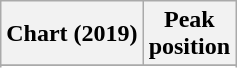<table class="wikitable sortable plainrowheaders" style="text-align:center">
<tr>
<th scope="col">Chart (2019)</th>
<th scope="col">Peak<br>position</th>
</tr>
<tr>
</tr>
<tr>
</tr>
</table>
